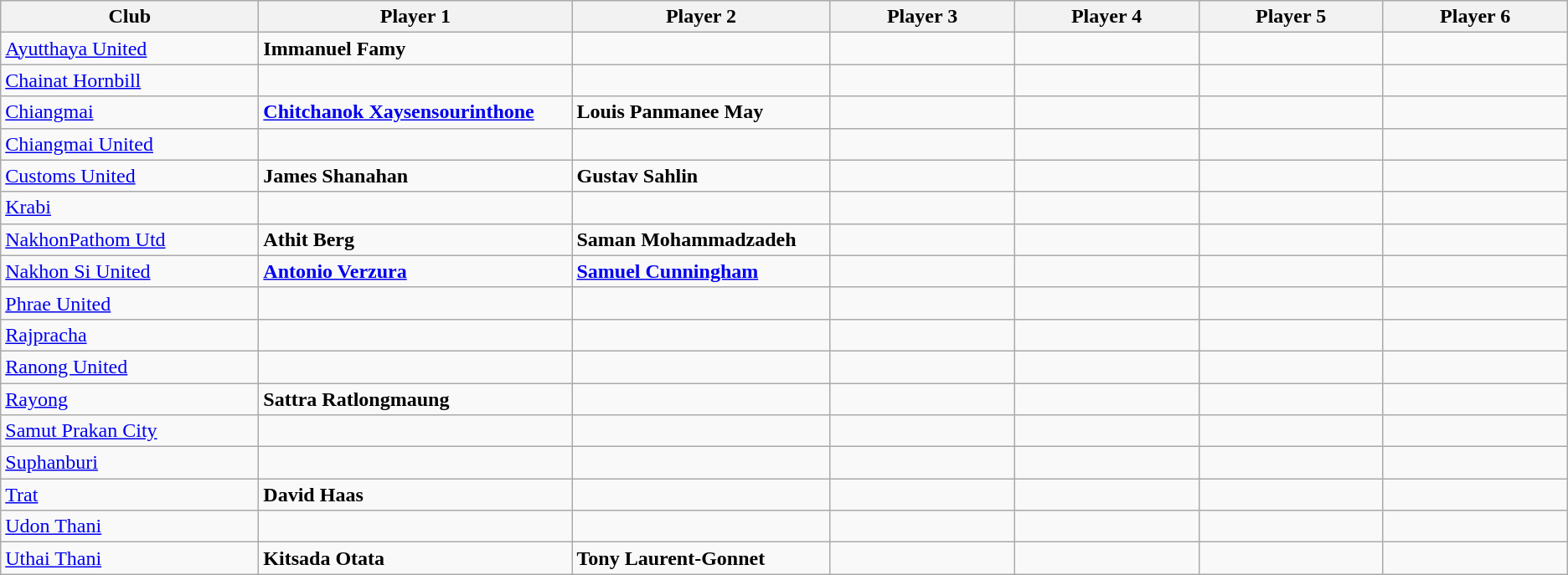<table class="wikitable">
<tr>
<th style="width:14%">Club</th>
<th style="width:17%">Player 1</th>
<th style="width:14%">Player 2</th>
<th style="width:10%">Player 3</th>
<th style="width:10%">Player 4</th>
<th style="width:10%">Player 5</th>
<th style="width:10%">Player 6</th>
</tr>
<tr>
<td><a href='#'>Ayutthaya United</a></td>
<td><strong>Immanuel Famy</strong><small></small></td>
<td></td>
<td></td>
<td></td>
<td></td>
<td></td>
</tr>
<tr>
<td><a href='#'>Chainat Hornbill</a></td>
<td></td>
<td></td>
<td></td>
<td></td>
<td></td>
</tr>
<tr>
<td><a href='#'>Chiangmai</a></td>
<td> <strong><a href='#'>Chitchanok Xaysensourinthone</a></strong><small></small></td>
<td> <strong>Louis Panmanee May</strong><small></small></td>
<td></td>
<td></td>
<td></td>
<td></td>
</tr>
<tr>
<td><a href='#'>Chiangmai United</a></td>
<td></td>
<td></td>
<td></td>
<td></td>
<td></td>
<td></td>
</tr>
<tr>
<td><a href='#'>Customs United</a></td>
<td> <strong>James Shanahan</strong><small></small></td>
<td> <strong>Gustav Sahlin</strong><small></small></td>
<td></td>
<td></td>
<td></td>
<td></td>
</tr>
<tr>
<td><a href='#'>Krabi</a></td>
<td></td>
<td></td>
<td></td>
<td></td>
<td></td>
<td></td>
</tr>
<tr>
<td><a href='#'>NakhonPathom Utd</a></td>
<td> <strong>Athit Berg</strong><small></small></td>
<td> <strong>Saman Mohammadzadeh</strong> <small></small></td>
<td></td>
<td></td>
<td></td>
<td></td>
</tr>
<tr>
<td><a href='#'>Nakhon Si United</a></td>
<td><strong><a href='#'>Antonio Verzura</a></strong><small></small></td>
<td> <strong><a href='#'>Samuel Cunningham</a></strong><small></small></td>
<td></td>
<td></td>
<td></td>
<td></td>
</tr>
<tr>
<td><a href='#'>Phrae United</a></td>
<td></td>
<td></td>
<td></td>
<td></td>
<td></td>
<td></td>
</tr>
<tr>
<td><a href='#'>Rajpracha</a></td>
<td></td>
<td></td>
<td></td>
<td></td>
<td></td>
<td></td>
</tr>
<tr>
<td><a href='#'>Ranong United</a></td>
<td></td>
<td></td>
<td></td>
<td></td>
<td></td>
<td></td>
</tr>
<tr>
<td><a href='#'>Rayong</a></td>
<td> <strong>Sattra Ratlongmaung</strong><small></small></td>
<td></td>
<td></td>
<td></td>
<td></td>
<td></td>
</tr>
<tr>
<td><a href='#'>Samut Prakan City</a></td>
<td></td>
<td></td>
<td></td>
<td></td>
<td></td>
<td></td>
</tr>
<tr>
<td><a href='#'>Suphanburi</a></td>
<td></td>
<td></td>
<td></td>
<td></td>
<td></td>
<td></td>
</tr>
<tr>
<td><a href='#'>Trat</a></td>
<td> <strong>David Haas</strong><small></small> </td>
<td></td>
<td></td>
<td></td>
<td></td>
<td></td>
</tr>
<tr>
<td><a href='#'>Udon Thani</a></td>
<td></td>
<td></td>
<td></td>
<td></td>
<td></td>
<td></td>
</tr>
<tr>
<td><a href='#'>Uthai Thani</a></td>
<td> <strong>Kitsada Otata</strong></td>
<td> <strong>Tony Laurent-Gonnet</strong><small></small></td>
<td></td>
<td></td>
<td></td>
</tr>
</table>
